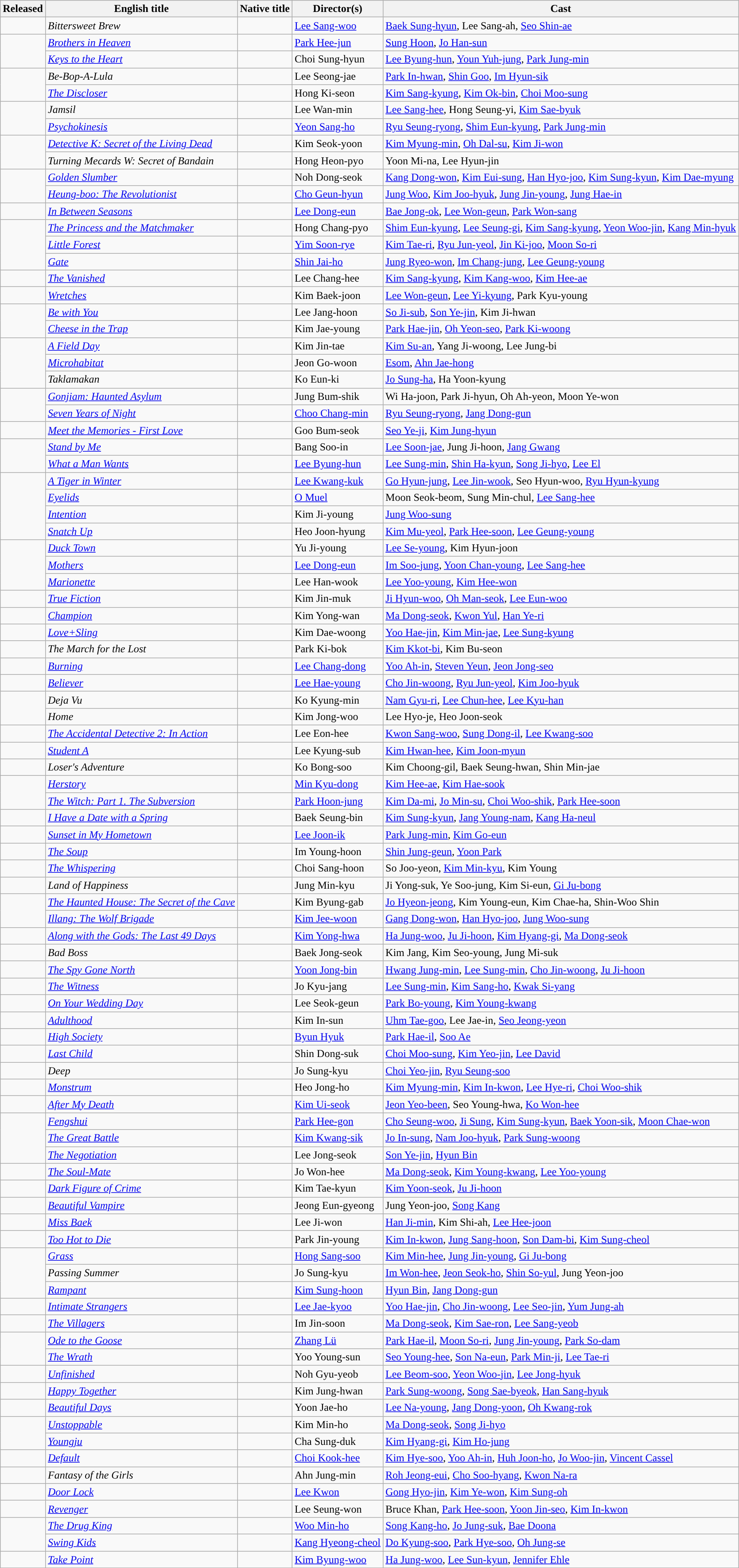<table class="wikitable sortable">
<tr>
<th>Released</th>
<th>English title</th>
<th>Native title</th>
<th>Director(s)</th>
<th>Cast</th>
</tr>
<tr>
<td></td>
<td><em>Bittersweet Brew</em></td>
<td></td>
<td><a href='#'>Lee Sang-woo</a></td>
<td><a href='#'>Baek Sung-hyun</a>, Lee Sang-ah, <a href='#'>Seo Shin-ae</a></td>
</tr>
<tr>
<td rowspan="2" style="text-align:center;"></td>
<td><em><a href='#'>Brothers in Heaven</a></em></td>
<td></td>
<td><a href='#'>Park Hee-jun</a></td>
<td><a href='#'>Sung Hoon</a>, <a href='#'>Jo Han-sun</a></td>
</tr>
<tr>
<td><em><a href='#'>Keys to the Heart</a></em></td>
<td></td>
<td>Choi Sung-hyun</td>
<td><a href='#'>Lee Byung-hun</a>, <a href='#'>Youn Yuh-jung</a>, <a href='#'>Park Jung-min</a></td>
</tr>
<tr>
<td rowspan="2" style="text-align:center;"></td>
<td><em>Be-Bop-A-Lula</em></td>
<td></td>
<td>Lee Seong-jae</td>
<td><a href='#'>Park In-hwan</a>, <a href='#'>Shin Goo</a>, <a href='#'>Im Hyun-sik</a></td>
</tr>
<tr>
<td><em><a href='#'>The Discloser</a></em></td>
<td></td>
<td>Hong Ki-seon</td>
<td><a href='#'>Kim Sang-kyung</a>, <a href='#'>Kim Ok-bin</a>, <a href='#'>Choi Moo-sung</a></td>
</tr>
<tr>
<td rowspan="2" style="text-align:center;"></td>
<td><em>Jamsil</em></td>
<td></td>
<td>Lee Wan-min</td>
<td><a href='#'>Lee Sang-hee</a>, Hong Seung-yi, <a href='#'>Kim Sae-byuk</a></td>
</tr>
<tr>
<td><em><a href='#'>Psychokinesis</a></em></td>
<td></td>
<td><a href='#'>Yeon Sang-ho</a></td>
<td><a href='#'>Ryu Seung-ryong</a>, <a href='#'>Shim Eun-kyung</a>, <a href='#'>Park Jung-min</a></td>
</tr>
<tr>
<td rowspan="2" style="text-align:center;"></td>
<td><em><a href='#'>Detective K: Secret of the Living Dead</a></em></td>
<td></td>
<td>Kim Seok-yoon</td>
<td><a href='#'>Kim Myung-min</a>, <a href='#'>Oh Dal-su</a>, <a href='#'>Kim Ji-won</a></td>
</tr>
<tr>
<td><em>Turning Mecards W: Secret of Bandain</em></td>
<td></td>
<td>Hong Heon-pyo</td>
<td>Yoon Mi-na, Lee Hyun-jin</td>
</tr>
<tr>
<td rowspan="2" style="text-align:center;"></td>
<td><em><a href='#'>Golden Slumber</a></em></td>
<td></td>
<td>Noh Dong-seok</td>
<td><a href='#'>Kang Dong-won</a>, <a href='#'>Kim Eui-sung</a>, <a href='#'>Han Hyo-joo</a>, <a href='#'>Kim Sung-kyun</a>, <a href='#'>Kim Dae-myung</a></td>
</tr>
<tr>
<td><em><a href='#'>Heung-boo: The Revolutionist</a></em></td>
<td></td>
<td><a href='#'>Cho Geun-hyun</a></td>
<td><a href='#'>Jung Woo</a>, <a href='#'>Kim Joo-hyuk</a>, <a href='#'>Jung Jin-young</a>, <a href='#'>Jung Hae-in</a></td>
</tr>
<tr>
<td></td>
<td><em><a href='#'>In Between Seasons</a></em></td>
<td></td>
<td><a href='#'>Lee Dong-eun</a></td>
<td><a href='#'>Bae Jong-ok</a>, <a href='#'>Lee Won-geun</a>, <a href='#'>Park Won-sang</a></td>
</tr>
<tr>
<td rowspan="3" style="text-align:center;"></td>
<td><em><a href='#'>The Princess and the Matchmaker</a></em></td>
<td></td>
<td>Hong Chang-pyo</td>
<td><a href='#'>Shim Eun-kyung</a>, <a href='#'>Lee Seung-gi</a>, <a href='#'>Kim Sang-kyung</a>, <a href='#'>Yeon Woo-jin</a>, <a href='#'>Kang Min-hyuk</a></td>
</tr>
<tr>
<td><em><a href='#'>Little Forest</a></em></td>
<td></td>
<td><a href='#'>Yim Soon-rye</a></td>
<td><a href='#'>Kim Tae-ri</a>, <a href='#'>Ryu Jun-yeol</a>, <a href='#'>Jin Ki-joo</a>, <a href='#'>Moon So-ri</a></td>
</tr>
<tr>
<td><em><a href='#'>Gate</a></em></td>
<td></td>
<td><a href='#'>Shin Jai-ho</a></td>
<td><a href='#'>Jung Ryeo-won</a>, <a href='#'>Im Chang-jung</a>, <a href='#'>Lee Geung-young</a></td>
</tr>
<tr>
<td></td>
<td><em><a href='#'>The Vanished</a></em></td>
<td></td>
<td>Lee Chang-hee</td>
<td><a href='#'>Kim Sang-kyung</a>, <a href='#'>Kim Kang-woo</a>, <a href='#'>Kim Hee-ae</a></td>
</tr>
<tr>
<td></td>
<td><em><a href='#'>Wretches</a></em></td>
<td></td>
<td>Kim Baek-joon</td>
<td><a href='#'>Lee Won-geun</a>, <a href='#'>Lee Yi-kyung</a>, Park Kyu-young</td>
</tr>
<tr>
<td rowspan="2" style="text-align:center;"></td>
<td><em><a href='#'>Be with You</a></em></td>
<td></td>
<td>Lee Jang-hoon</td>
<td><a href='#'>So Ji-sub</a>, <a href='#'>Son Ye-jin</a>, Kim Ji-hwan</td>
</tr>
<tr>
<td><em><a href='#'>Cheese in the Trap</a></em></td>
<td></td>
<td>Kim Jae-young</td>
<td><a href='#'>Park Hae-jin</a>, <a href='#'>Oh Yeon-seo</a>, <a href='#'>Park Ki-woong</a></td>
</tr>
<tr>
<td rowspan="3" style="text-align:center;"></td>
<td><em><a href='#'>A Field Day</a></em></td>
<td></td>
<td>Kim Jin-tae</td>
<td><a href='#'>Kim Su-an</a>, Yang Ji-woong, Lee Jung-bi</td>
</tr>
<tr>
<td><em><a href='#'>Microhabitat</a></em></td>
<td></td>
<td>Jeon Go-woon</td>
<td><a href='#'>Esom</a>, <a href='#'>Ahn Jae-hong</a></td>
</tr>
<tr>
<td><em>Taklamakan</em></td>
<td></td>
<td>Ko Eun-ki</td>
<td><a href='#'>Jo Sung-ha</a>, Ha Yoon-kyung</td>
</tr>
<tr>
<td rowspan="2" style="text-align:center;"></td>
<td><em><a href='#'>Gonjiam: Haunted Asylum</a></em></td>
<td></td>
<td>Jung Bum-shik</td>
<td>Wi Ha-joon, Park Ji-hyun, Oh Ah-yeon, Moon Ye-won</td>
</tr>
<tr>
<td><em><a href='#'>Seven Years of Night</a></em></td>
<td></td>
<td><a href='#'>Choo Chang-min</a></td>
<td><a href='#'>Ryu Seung-ryong</a>, <a href='#'>Jang Dong-gun</a></td>
</tr>
<tr>
<td></td>
<td><em><a href='#'>Meet the Memories - First Love</a></em></td>
<td></td>
<td>Goo Bum-seok</td>
<td><a href='#'>Seo Ye-ji</a>, <a href='#'>Kim Jung-hyun</a></td>
</tr>
<tr>
<td rowspan="2" style="text-align:center;"></td>
<td><em><a href='#'>Stand by Me</a></em></td>
<td></td>
<td>Bang Soo-in</td>
<td><a href='#'>Lee Soon-jae</a>, Jung Ji-hoon, <a href='#'>Jang Gwang</a></td>
</tr>
<tr>
<td><em><a href='#'>What a Man Wants</a></em></td>
<td></td>
<td><a href='#'>Lee Byung-hun</a></td>
<td><a href='#'>Lee Sung-min</a>, <a href='#'>Shin Ha-kyun</a>, <a href='#'>Song Ji-hyo</a>, <a href='#'>Lee El</a></td>
</tr>
<tr>
<td rowspan="4" style="text-align:center;"></td>
<td><em><a href='#'>A Tiger in Winter</a></em></td>
<td></td>
<td><a href='#'>Lee Kwang-kuk</a></td>
<td><a href='#'>Go Hyun-jung</a>, <a href='#'>Lee Jin-wook</a>, Seo Hyun-woo, <a href='#'>Ryu Hyun-kyung</a></td>
</tr>
<tr>
<td><em><a href='#'>Eyelids</a></em></td>
<td></td>
<td><a href='#'>O Muel</a></td>
<td>Moon Seok-beom, Sung Min-chul, <a href='#'>Lee Sang-hee</a></td>
</tr>
<tr>
<td><em><a href='#'>Intention</a></em></td>
<td></td>
<td>Kim Ji-young</td>
<td><a href='#'>Jung Woo-sung</a></td>
</tr>
<tr>
<td><em><a href='#'>Snatch Up</a></em></td>
<td></td>
<td>Heo Joon-hyung</td>
<td><a href='#'>Kim Mu-yeol</a>, <a href='#'>Park Hee-soon</a>, <a href='#'>Lee Geung-young</a></td>
</tr>
<tr>
<td rowspan="3" style="text-align:center;"></td>
<td><em><a href='#'>Duck Town</a></em></td>
<td></td>
<td>Yu Ji-young</td>
<td><a href='#'>Lee Se-young</a>, Kim Hyun-joon</td>
</tr>
<tr>
<td><em><a href='#'>Mothers</a></em></td>
<td></td>
<td><a href='#'>Lee Dong-eun</a></td>
<td><a href='#'>Im Soo-jung</a>, <a href='#'>Yoon Chan-young</a>, <a href='#'>Lee Sang-hee</a></td>
</tr>
<tr>
<td><em><a href='#'>Marionette</a></em></td>
<td></td>
<td>Lee Han-wook</td>
<td><a href='#'>Lee Yoo-young</a>, <a href='#'>Kim Hee-won</a></td>
</tr>
<tr>
<td></td>
<td><em><a href='#'>True Fiction</a></em></td>
<td></td>
<td>Kim Jin-muk</td>
<td><a href='#'>Ji Hyun-woo</a>, <a href='#'>Oh Man-seok</a>, <a href='#'>Lee Eun-woo</a></td>
</tr>
<tr>
<td></td>
<td><em><a href='#'>Champion</a></em></td>
<td></td>
<td>Kim Yong-wan</td>
<td><a href='#'>Ma Dong-seok</a>, <a href='#'>Kwon Yul</a>, <a href='#'>Han Ye-ri</a></td>
</tr>
<tr>
<td></td>
<td><em><a href='#'>Love+Sling</a></em></td>
<td></td>
<td>Kim Dae-woong</td>
<td><a href='#'>Yoo Hae-jin</a>, <a href='#'>Kim Min-jae</a>, <a href='#'>Lee Sung-kyung</a></td>
</tr>
<tr>
<td></td>
<td><em>The March for the Lost</em></td>
<td></td>
<td>Park Ki-bok</td>
<td><a href='#'>Kim Kkot-bi</a>, Kim Bu-seon</td>
</tr>
<tr>
<td></td>
<td><em><a href='#'>Burning</a></em></td>
<td></td>
<td><a href='#'>Lee Chang-dong</a></td>
<td><a href='#'>Yoo Ah-in</a>, <a href='#'>Steven Yeun</a>, <a href='#'>Jeon Jong-seo</a></td>
</tr>
<tr>
<td></td>
<td><em><a href='#'>Believer</a></em></td>
<td></td>
<td><a href='#'>Lee Hae-young</a></td>
<td><a href='#'>Cho Jin-woong</a>, <a href='#'>Ryu Jun-yeol</a>, <a href='#'>Kim Joo-hyuk</a></td>
</tr>
<tr>
<td rowspan="2" style="text-align:center;"></td>
<td><em>Deja Vu</em></td>
<td></td>
<td>Ko Kyung-min</td>
<td><a href='#'>Nam Gyu-ri</a>, <a href='#'>Lee Chun-hee</a>, <a href='#'>Lee Kyu-han</a></td>
</tr>
<tr>
<td><em>Home</em></td>
<td></td>
<td>Kim Jong-woo</td>
<td>Lee Hyo-je, Heo Joon-seok</td>
</tr>
<tr>
<td></td>
<td><em><a href='#'>The Accidental Detective 2: In Action</a></em></td>
<td></td>
<td>Lee Eon-hee</td>
<td><a href='#'>Kwon Sang-woo</a>, <a href='#'>Sung Dong-il</a>, <a href='#'>Lee Kwang-soo</a></td>
</tr>
<tr>
<td></td>
<td><em><a href='#'>Student A</a></em></td>
<td></td>
<td>Lee Kyung-sub</td>
<td><a href='#'>Kim Hwan-hee</a>, <a href='#'>Kim Joon-myun</a></td>
</tr>
<tr>
<td></td>
<td><em>Loser's Adventure</em></td>
<td></td>
<td>Ko Bong-soo</td>
<td>Kim Choong-gil, Baek Seung-hwan, Shin Min-jae</td>
</tr>
<tr>
<td rowspan="2" style="text-align:center;"></td>
<td><em><a href='#'>Herstory</a></em></td>
<td></td>
<td><a href='#'>Min Kyu-dong</a></td>
<td><a href='#'>Kim Hee-ae</a>, <a href='#'>Kim Hae-sook</a></td>
</tr>
<tr>
<td><em><a href='#'>The Witch: Part 1. The Subversion</a></em></td>
<td></td>
<td><a href='#'>Park Hoon-jung</a></td>
<td><a href='#'>Kim Da-mi</a>, <a href='#'>Jo Min-su</a>, <a href='#'>Choi Woo-shik</a>, <a href='#'>Park Hee-soon</a></td>
</tr>
<tr>
<td></td>
<td><em><a href='#'>I Have a Date with a Spring</a></em></td>
<td></td>
<td>Baek Seung-bin</td>
<td><a href='#'>Kim Sung-kyun</a>, <a href='#'>Jang Young-nam</a>, <a href='#'>Kang Ha-neul</a></td>
</tr>
<tr>
<td></td>
<td><em><a href='#'>Sunset in My Hometown</a></em></td>
<td></td>
<td><a href='#'>Lee Joon-ik</a></td>
<td><a href='#'>Park Jung-min</a>, <a href='#'>Kim Go-eun</a></td>
</tr>
<tr>
<td></td>
<td><em><a href='#'>The Soup</a></em></td>
<td></td>
<td>Im Young-hoon</td>
<td><a href='#'>Shin Jung-geun</a>, <a href='#'>Yoon Park</a></td>
</tr>
<tr>
<td></td>
<td><em><a href='#'>The Whispering</a></em></td>
<td></td>
<td>Choi Sang-hoon</td>
<td>So Joo-yeon, <a href='#'>Kim Min-kyu</a>, Kim Young</td>
</tr>
<tr>
<td></td>
<td><em>Land of Happiness</em></td>
<td></td>
<td>Jung Min-kyu</td>
<td>Ji Yong-suk, Ye Soo-jung, Kim Si-eun, <a href='#'>Gi Ju-bong</a></td>
</tr>
<tr>
<td rowspan="2" style="text-align:center;"></td>
<td><em><a href='#'>The Haunted House: The Secret of the Cave</a></em></td>
<td></td>
<td>Kim Byung-gab</td>
<td><a href='#'>Jo Hyeon-jeong</a>, Kim Young-eun, Kim Chae-ha, Shin-Woo Shin</td>
</tr>
<tr>
<td><em><a href='#'>Illang: The Wolf Brigade</a></em></td>
<td></td>
<td><a href='#'>Kim Jee-woon</a></td>
<td><a href='#'>Gang Dong-won</a>, <a href='#'>Han Hyo-joo</a>, <a href='#'>Jung Woo-sung</a></td>
</tr>
<tr>
<td></td>
<td><em><a href='#'>Along with the Gods: The Last 49 Days</a></em></td>
<td></td>
<td><a href='#'>Kim Yong-hwa</a></td>
<td><a href='#'>Ha Jung-woo</a>, <a href='#'>Ju Ji-hoon</a>, <a href='#'>Kim Hyang-gi</a>, <a href='#'>Ma Dong-seok</a></td>
</tr>
<tr>
<td></td>
<td><em>Bad Boss</em></td>
<td></td>
<td>Baek Jong-seok</td>
<td>Kim Jang, Kim Seo-young, Jung Mi-suk</td>
</tr>
<tr>
<td></td>
<td><em><a href='#'>The Spy Gone North</a></em></td>
<td></td>
<td><a href='#'>Yoon Jong-bin</a></td>
<td><a href='#'>Hwang Jung-min</a>, <a href='#'>Lee Sung-min</a>, <a href='#'>Cho Jin-woong</a>, <a href='#'>Ju Ji-hoon</a></td>
</tr>
<tr>
<td></td>
<td><em><a href='#'>The Witness</a></em></td>
<td></td>
<td>Jo Kyu-jang</td>
<td><a href='#'>Lee Sung-min</a>, <a href='#'>Kim Sang-ho</a>, <a href='#'>Kwak Si-yang</a></td>
</tr>
<tr>
<td></td>
<td><em><a href='#'>On Your Wedding Day</a></em></td>
<td></td>
<td>Lee Seok-geun</td>
<td><a href='#'>Park Bo-young</a>, <a href='#'>Kim Young-kwang</a></td>
</tr>
<tr>
<td></td>
<td><em><a href='#'>Adulthood</a></em></td>
<td></td>
<td>Kim In-sun</td>
<td><a href='#'>Uhm Tae-goo</a>, Lee Jae-in, <a href='#'>Seo Jeong-yeon</a></td>
</tr>
<tr>
<td></td>
<td><em><a href='#'>High Society</a></em></td>
<td></td>
<td><a href='#'>Byun Hyuk</a></td>
<td><a href='#'>Park Hae-il</a>, <a href='#'>Soo Ae</a></td>
</tr>
<tr>
<td></td>
<td><em><a href='#'>Last Child</a></em></td>
<td></td>
<td>Shin Dong-suk</td>
<td><a href='#'>Choi Moo-sung</a>, <a href='#'>Kim Yeo-jin</a>, <a href='#'>Lee David</a></td>
</tr>
<tr>
<td></td>
<td><em>Deep</em></td>
<td></td>
<td>Jo Sung-kyu</td>
<td><a href='#'>Choi Yeo-jin</a>, <a href='#'>Ryu Seung-soo</a></td>
</tr>
<tr>
<td></td>
<td><em><a href='#'>Monstrum</a></em></td>
<td></td>
<td>Heo Jong-ho</td>
<td><a href='#'>Kim Myung-min</a>, <a href='#'>Kim In-kwon</a>, <a href='#'>Lee Hye-ri</a>, <a href='#'>Choi Woo-shik</a></td>
</tr>
<tr>
<td></td>
<td><em><a href='#'>After My Death</a></em></td>
<td></td>
<td><a href='#'>Kim Ui-seok</a></td>
<td><a href='#'>Jeon Yeo-been</a>, Seo Young-hwa, <a href='#'>Ko Won-hee</a></td>
</tr>
<tr>
<td rowspan="3" style="text-align:center;"></td>
<td><em><a href='#'>Fengshui</a></em></td>
<td></td>
<td><a href='#'>Park Hee-gon</a></td>
<td><a href='#'>Cho Seung-woo</a>, <a href='#'>Ji Sung</a>, <a href='#'>Kim Sung-kyun</a>, <a href='#'>Baek Yoon-sik</a>, <a href='#'>Moon Chae-won</a></td>
</tr>
<tr>
<td><em><a href='#'>The Great Battle</a></em></td>
<td></td>
<td><a href='#'>Kim Kwang-sik</a></td>
<td><a href='#'>Jo In-sung</a>, <a href='#'>Nam Joo-hyuk</a>, <a href='#'>Park Sung-woong</a></td>
</tr>
<tr>
<td><em><a href='#'>The Negotiation</a></em></td>
<td></td>
<td>Lee Jong-seok</td>
<td><a href='#'>Son Ye-jin</a>, <a href='#'>Hyun Bin</a></td>
</tr>
<tr>
<td></td>
<td><em><a href='#'>The Soul-Mate</a></em></td>
<td></td>
<td>Jo Won-hee</td>
<td><a href='#'>Ma Dong-seok</a>, <a href='#'>Kim Young-kwang</a>, <a href='#'>Lee Yoo-young</a></td>
</tr>
<tr>
<td></td>
<td><em><a href='#'>Dark Figure of Crime</a></em></td>
<td></td>
<td>Kim Tae-kyun</td>
<td><a href='#'>Kim Yoon-seok</a>, <a href='#'>Ju Ji-hoon</a></td>
</tr>
<tr>
<td></td>
<td><em><a href='#'>Beautiful Vampire</a></em></td>
<td></td>
<td>Jeong Eun-gyeong</td>
<td>Jung Yeon-joo, <a href='#'>Song Kang</a></td>
</tr>
<tr>
<td></td>
<td><em><a href='#'>Miss Baek</a></em></td>
<td></td>
<td>Lee Ji-won</td>
<td><a href='#'>Han Ji-min</a>, Kim Shi-ah, <a href='#'>Lee Hee-joon</a></td>
</tr>
<tr>
<td></td>
<td><em><a href='#'>Too Hot to Die</a></em></td>
<td></td>
<td>Park Jin-young</td>
<td><a href='#'>Kim In-kwon</a>, <a href='#'>Jung Sang-hoon</a>, <a href='#'>Son Dam-bi</a>, <a href='#'>Kim Sung-cheol</a></td>
</tr>
<tr>
<td rowspan="3" style="text-align:center;"></td>
<td><em><a href='#'>Grass</a></em></td>
<td></td>
<td><a href='#'>Hong Sang-soo</a></td>
<td><a href='#'>Kim Min-hee</a>, <a href='#'>Jung Jin-young</a>, <a href='#'>Gi Ju-bong</a></td>
</tr>
<tr>
<td><em>Passing Summer</em></td>
<td></td>
<td>Jo Sung-kyu</td>
<td><a href='#'>Im Won-hee</a>, <a href='#'>Jeon Seok-ho</a>, <a href='#'>Shin So-yul</a>, Jung Yeon-joo</td>
</tr>
<tr>
<td><em><a href='#'>Rampant</a></em></td>
<td></td>
<td><a href='#'>Kim Sung-hoon</a></td>
<td><a href='#'>Hyun Bin</a>, <a href='#'>Jang Dong-gun</a></td>
</tr>
<tr>
<td></td>
<td><em><a href='#'>Intimate Strangers</a></em></td>
<td></td>
<td><a href='#'>Lee Jae-kyoo</a></td>
<td><a href='#'>Yoo Hae-jin</a>, <a href='#'>Cho Jin-woong</a>, <a href='#'>Lee Seo-jin</a>, <a href='#'>Yum Jung-ah</a></td>
</tr>
<tr>
<td></td>
<td><em><a href='#'>The Villagers</a></em></td>
<td></td>
<td>Im Jin-soon</td>
<td><a href='#'>Ma Dong-seok</a>, <a href='#'>Kim Sae-ron</a>, <a href='#'>Lee Sang-yeob</a></td>
</tr>
<tr>
<td rowspan="2" style="text-align:center;"></td>
<td><em><a href='#'>Ode to the Goose</a></em></td>
<td></td>
<td><a href='#'>Zhang Lü</a></td>
<td><a href='#'>Park Hae-il</a>, <a href='#'>Moon So-ri</a>, <a href='#'>Jung Jin-young</a>, <a href='#'>Park So-dam</a></td>
</tr>
<tr>
<td><em><a href='#'>The Wrath</a></em></td>
<td></td>
<td>Yoo Young-sun</td>
<td><a href='#'>Seo Young-hee</a>, <a href='#'>Son Na-eun</a>, <a href='#'>Park Min-ji</a>, <a href='#'>Lee Tae-ri</a></td>
</tr>
<tr>
<td></td>
<td><em><a href='#'>Unfinished</a></em></td>
<td></td>
<td>Noh Gyu-yeob</td>
<td><a href='#'>Lee Beom-soo</a>, <a href='#'>Yeon Woo-jin</a>, <a href='#'>Lee Jong-hyuk</a></td>
</tr>
<tr>
<td></td>
<td><em><a href='#'>Happy Together</a></em></td>
<td></td>
<td>Kim Jung-hwan</td>
<td><a href='#'>Park Sung-woong</a>, <a href='#'>Song Sae-byeok</a>, <a href='#'>Han Sang-hyuk</a></td>
</tr>
<tr>
<td></td>
<td><em><a href='#'>Beautiful Days</a></em></td>
<td></td>
<td>Yoon Jae-ho</td>
<td><a href='#'>Lee Na-young</a>, <a href='#'>Jang Dong-yoon</a>, <a href='#'>Oh Kwang-rok</a></td>
</tr>
<tr>
<td rowspan="2" style="text-align:center;"></td>
<td><em><a href='#'>Unstoppable</a></em></td>
<td></td>
<td>Kim Min-ho</td>
<td><a href='#'>Ma Dong-seok</a>, <a href='#'>Song Ji-hyo</a></td>
</tr>
<tr>
<td><em><a href='#'>Youngju</a></em></td>
<td></td>
<td>Cha Sung-duk</td>
<td><a href='#'>Kim Hyang-gi</a>, <a href='#'>Kim Ho-jung</a></td>
</tr>
<tr>
<td></td>
<td><em><a href='#'>Default</a></em></td>
<td></td>
<td><a href='#'>Choi Kook-hee</a></td>
<td><a href='#'>Kim Hye-soo</a>, <a href='#'>Yoo Ah-in</a>, <a href='#'>Huh Joon-ho</a>, <a href='#'>Jo Woo-jin</a>, <a href='#'>Vincent Cassel</a></td>
</tr>
<tr>
<td></td>
<td><em>Fantasy of the Girls</em></td>
<td></td>
<td>Ahn Jung-min</td>
<td><a href='#'>Roh Jeong-eui</a>, <a href='#'>Cho Soo-hyang</a>, <a href='#'>Kwon Na-ra</a></td>
</tr>
<tr>
<td></td>
<td><em><a href='#'>Door Lock</a></em></td>
<td></td>
<td><a href='#'>Lee Kwon</a></td>
<td><a href='#'>Gong Hyo-jin</a>, <a href='#'>Kim Ye-won</a>, <a href='#'>Kim Sung-oh</a></td>
</tr>
<tr>
<td></td>
<td><em><a href='#'>Revenger</a></em></td>
<td></td>
<td>Lee Seung-won</td>
<td>Bruce Khan, <a href='#'>Park Hee-soon</a>, <a href='#'>Yoon Jin-seo</a>, <a href='#'>Kim In-kwon</a></td>
</tr>
<tr>
<td rowspan="2" style="text-align:center;"></td>
<td><em><a href='#'>The Drug King</a></em></td>
<td></td>
<td><a href='#'>Woo Min-ho</a></td>
<td><a href='#'>Song Kang-ho</a>, <a href='#'>Jo Jung-suk</a>, <a href='#'>Bae Doona</a></td>
</tr>
<tr>
<td><em><a href='#'>Swing Kids</a></em></td>
<td></td>
<td><a href='#'>Kang Hyeong-cheol</a></td>
<td><a href='#'>Do Kyung-soo</a>, <a href='#'>Park Hye-soo</a>, <a href='#'>Oh Jung-se</a></td>
</tr>
<tr>
<td></td>
<td><em><a href='#'>Take Point</a></em></td>
<td></td>
<td><a href='#'>Kim Byung-woo</a></td>
<td><a href='#'>Ha Jung-woo</a>, <a href='#'>Lee Sun-kyun</a>, <a href='#'>Jennifer Ehle</a></td>
</tr>
</table>
